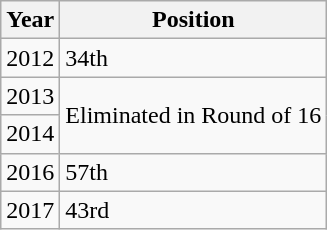<table class="wikitable">
<tr>
<th>Year</th>
<th>Position</th>
</tr>
<tr>
<td>2012</td>
<td>34th</td>
</tr>
<tr>
<td>2013</td>
<td rowspan="2">Eliminated in Round of 16</td>
</tr>
<tr>
<td>2014</td>
</tr>
<tr>
<td>2016</td>
<td>57th</td>
</tr>
<tr>
<td>2017</td>
<td>43rd</td>
</tr>
</table>
